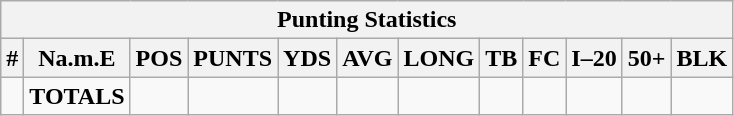<table class="wikitable sortable collapsible collapsed">
<tr>
<th colspan="12">Punting Statistics</th>
</tr>
<tr>
<th>#</th>
<th>Na.m.E</th>
<th>POS</th>
<th>PUNTS</th>
<th>YDS</th>
<th>AVG</th>
<th>LONG</th>
<th>TB</th>
<th>FC</th>
<th>I–20</th>
<th>50+</th>
<th>BLK</th>
</tr>
<tr>
<td></td>
<td><strong>TOTALS</strong></td>
<td></td>
<td></td>
<td></td>
<td></td>
<td></td>
<td></td>
<td></td>
<td></td>
<td></td>
<td></td>
</tr>
</table>
